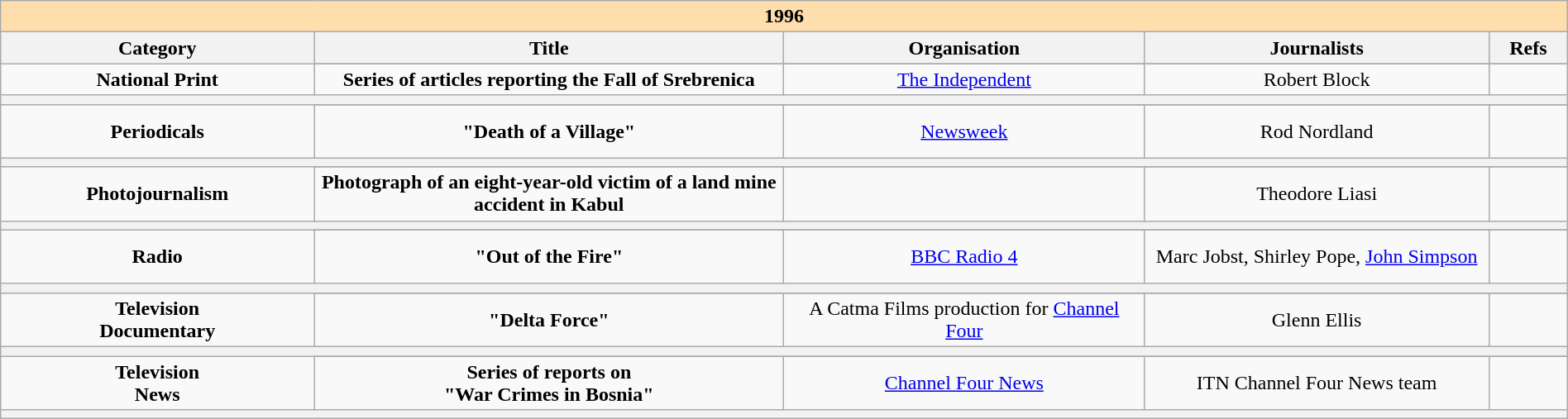<table class="wikitable" width="100%" border="1" cellpadding="5" cellspacing="0" align="centre">
<tr>
<td colspan="5" style="background:#ffdead" align="center"><strong>1996</strong></td>
</tr>
<tr>
<th width=20%>Category</th>
<th width=30%>Title</th>
<th width=23%>Organisation</th>
<th width=22%>Journalists</th>
<th width=5%>Refs</th>
</tr>
<tr>
<td rowspan="2" align="center"><strong>National Print</strong></td>
</tr>
<tr>
<td align="center"><strong>Series of articles reporting the Fall of Srebrenica</strong></td>
<td align="center"><a href='#'>The Independent</a></td>
<td align="center">Robert Block</td>
<td align="center"><br></td>
</tr>
<tr>
<td colspan="6" align="center" style="background:#f2f2f2"></td>
</tr>
<tr>
<td rowspan="2" align="center"><strong>Periodicals</strong></td>
</tr>
<tr>
<td align="center"><strong>"Death of a Village"</strong></td>
<td align="center"><a href='#'>Newsweek</a></td>
<td align="center">Rod Nordland</td>
<td align="center"><br><br></td>
</tr>
<tr>
<td colspan="6" align="center" style="background:#f2f2f2"></td>
</tr>
<tr>
<td rowspan="2" align="center"><strong>Photojournalism</strong></td>
</tr>
<tr>
<td align="center"><strong>Photograph of an eight-year-old victim of a land mine accident in Kabul</strong></td>
<td align="center"></td>
<td align="center">Theodore Liasi</td>
<td align="center"><br></td>
</tr>
<tr>
<td colspan="6" align="center" style="background:#f2f2f2"></td>
</tr>
<tr>
<td rowspan="2" align="center"><strong>Radio</strong></td>
</tr>
<tr>
<td align="center"><strong>"Out of the Fire"</strong></td>
<td align="center"><a href='#'>BBC Radio 4</a></td>
<td align="center">Marc Jobst, Shirley Pope, <a href='#'>John Simpson</a></td>
<td align="center"><br><br></td>
</tr>
<tr>
<td colspan="6" align="center" style="background:#f2f2f2"></td>
</tr>
<tr>
<td rowspan="2" align="center"><strong>Television<br>Documentary</strong></td>
</tr>
<tr>
<td align="center"><strong>"Delta Force"</strong></td>
<td align="center">A Catma Films production for <a href='#'>Channel Four</a></td>
<td align="center">Glenn Ellis</td>
<td align="center"><br></td>
</tr>
<tr>
<td colspan="6" align="center" style="background:#f2f2f2"></td>
</tr>
<tr>
<td rowspan="2" align="center"><strong>Television<br>News</strong></td>
</tr>
<tr>
<td align="center"><strong>Series of reports on<br>"War Crimes in Bosnia"</strong></td>
<td align="center"><a href='#'>Channel Four News</a></td>
<td align="center">ITN Channel Four News team</td>
<td align="center"><br><br></td>
</tr>
<tr>
<td colspan="6" align="center" style="background:#f2f2f2"></td>
</tr>
</table>
